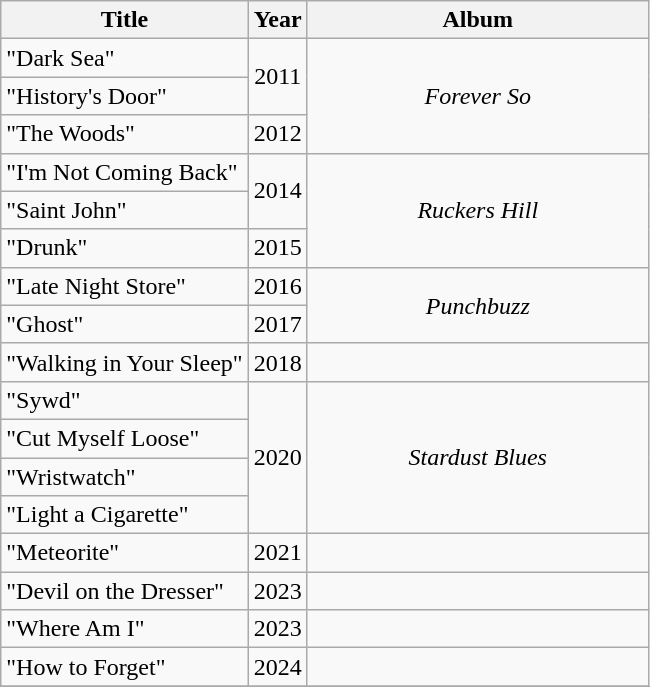<table class="wikitable" style="text-align:center;">
<tr>
<th scope="col">Title</th>
<th scope="col">Year</th>
<th scope="col" width="220">Album</th>
</tr>
<tr>
<td align="left">"Dark Sea"</td>
<td rowspan="2">2011</td>
<td rowspan="3"><em>Forever So</em></td>
</tr>
<tr>
<td align="left">"History's Door"</td>
</tr>
<tr>
<td align="left">"The Woods"</td>
<td>2012</td>
</tr>
<tr>
<td align="left">"I'm Not Coming Back"</td>
<td rowspan="2">2014</td>
<td rowspan="3"><em>Ruckers Hill</em></td>
</tr>
<tr>
<td align="left">"Saint John"</td>
</tr>
<tr>
<td align="left">"Drunk"</td>
<td>2015</td>
</tr>
<tr>
<td align="left">"Late Night Store"</td>
<td rowspan="1">2016</td>
<td rowspan="2"><em>Punchbuzz</em></td>
</tr>
<tr>
<td align="left">"Ghost"</td>
<td>2017</td>
</tr>
<tr>
<td align="left">"Walking in Your Sleep"</td>
<td>2018</td>
<td></td>
</tr>
<tr>
<td align="left">"Sywd"</td>
<td rowspan="4">2020</td>
<td rowspan="4"><em>Stardust Blues</em></td>
</tr>
<tr>
<td align="left">"Cut Myself Loose"</td>
</tr>
<tr>
<td align="left">"Wristwatch"</td>
</tr>
<tr>
<td align="left">"Light a Cigarette"</td>
</tr>
<tr>
<td align="left">"Meteorite"</td>
<td>2021</td>
<td></td>
</tr>
<tr>
<td align="left">"Devil on the Dresser"</td>
<td>2023</td>
<td></td>
</tr>
<tr>
<td align="left">"Where Am I"</td>
<td>2023</td>
<td></td>
</tr>
<tr>
<td align="left">"How to Forget"</td>
<td>2024</td>
<td></td>
</tr>
<tr>
</tr>
</table>
